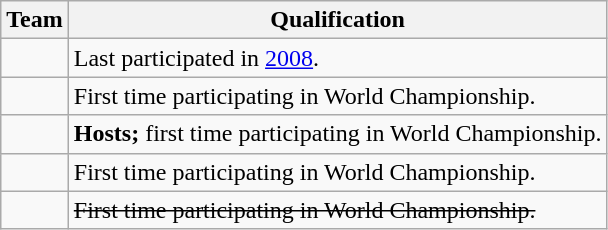<table class="wikitable">
<tr>
<th>Team</th>
<th>Qualification</th>
</tr>
<tr>
<td></td>
<td>Last participated in <a href='#'>2008</a>.</td>
</tr>
<tr>
<td></td>
<td>First time participating in World Championship.</td>
</tr>
<tr>
<td></td>
<td><strong>Hosts;</strong> first time participating in World Championship.</td>
</tr>
<tr>
<td></td>
<td>First time participating in World Championship.</td>
</tr>
<tr>
<td><s></s></td>
<td><s>First time participating in World Championship.</s></td>
</tr>
</table>
